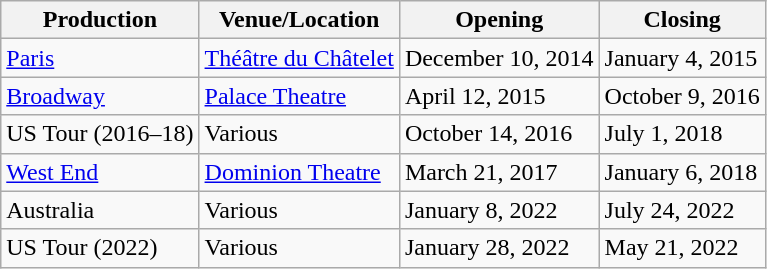<table class="wikitable">
<tr>
<th>Production</th>
<th>Venue/Location</th>
<th>Opening</th>
<th>Closing</th>
</tr>
<tr>
<td><a href='#'>Paris</a></td>
<td><a href='#'>Théâtre du Châtelet</a></td>
<td>December 10, 2014</td>
<td>January 4, 2015</td>
</tr>
<tr>
<td><a href='#'>Broadway</a></td>
<td><a href='#'>Palace Theatre</a></td>
<td>April 12, 2015</td>
<td>October 9, 2016</td>
</tr>
<tr>
<td>US Tour (2016–18)</td>
<td>Various</td>
<td>October 14, 2016</td>
<td>July 1, 2018</td>
</tr>
<tr>
<td><a href='#'>West End</a></td>
<td><a href='#'>Dominion Theatre</a></td>
<td>March 21, 2017</td>
<td>January 6, 2018</td>
</tr>
<tr>
<td>Australia</td>
<td>Various</td>
<td>January 8, 2022</td>
<td>July 24, 2022</td>
</tr>
<tr>
<td>US Tour (2022)</td>
<td>Various</td>
<td>January 28, 2022</td>
<td>May 21, 2022</td>
</tr>
</table>
